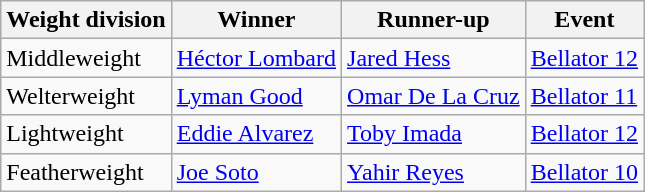<table class="wikitable">
<tr>
<th>Weight division</th>
<th>Winner</th>
<th>Runner-up</th>
<th>Event</th>
</tr>
<tr>
<td>Middleweight</td>
<td><a href='#'>Héctor Lombard</a></td>
<td><a href='#'>Jared Hess</a></td>
<td><a href='#'>Bellator 12</a></td>
</tr>
<tr>
<td>Welterweight</td>
<td><a href='#'>Lyman Good</a></td>
<td><a href='#'>Omar De La Cruz</a></td>
<td><a href='#'>Bellator 11</a></td>
</tr>
<tr>
<td>Lightweight</td>
<td><a href='#'>Eddie Alvarez</a></td>
<td><a href='#'>Toby Imada</a></td>
<td><a href='#'>Bellator 12</a></td>
</tr>
<tr>
<td>Featherweight</td>
<td><a href='#'>Joe Soto</a></td>
<td><a href='#'>Yahir Reyes</a></td>
<td><a href='#'>Bellator 10</a></td>
</tr>
</table>
